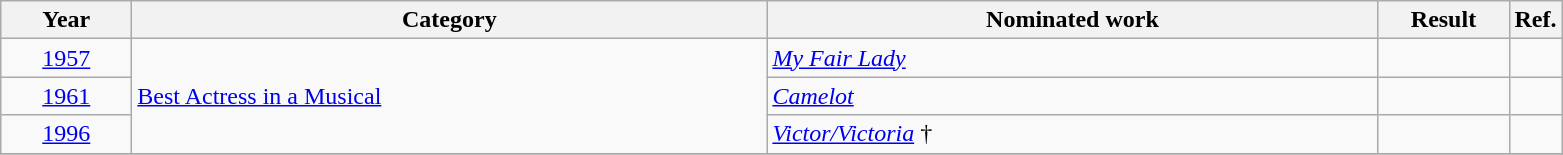<table class=wikitable>
<tr>
<th scope="col" style="width:5em;">Year</th>
<th scope="col" style="width:26em;">Category</th>
<th scope="col" style="width:25em;">Nominated work</th>
<th scope="col" style="width:5em;">Result</th>
<th>Ref.</th>
</tr>
<tr>
<td style="text-align:center;"><a href='#'>1957</a></td>
<td rowspan="3"><a href='#'>Best Actress in a Musical</a></td>
<td><em><a href='#'>My Fair Lady</a></em></td>
<td></td>
<td style="text-align:center;"></td>
</tr>
<tr>
<td style="text-align:center;"><a href='#'>1961</a></td>
<td><em><a href='#'>Camelot</a></em></td>
<td></td>
<td style="text-align:center;"></td>
</tr>
<tr>
<td style="text-align:center;"><a href='#'>1996</a></td>
<td><em><a href='#'>Victor/Victoria</a></em> †</td>
<td></td>
<td style="text-align:center;"></td>
</tr>
<tr>
</tr>
</table>
